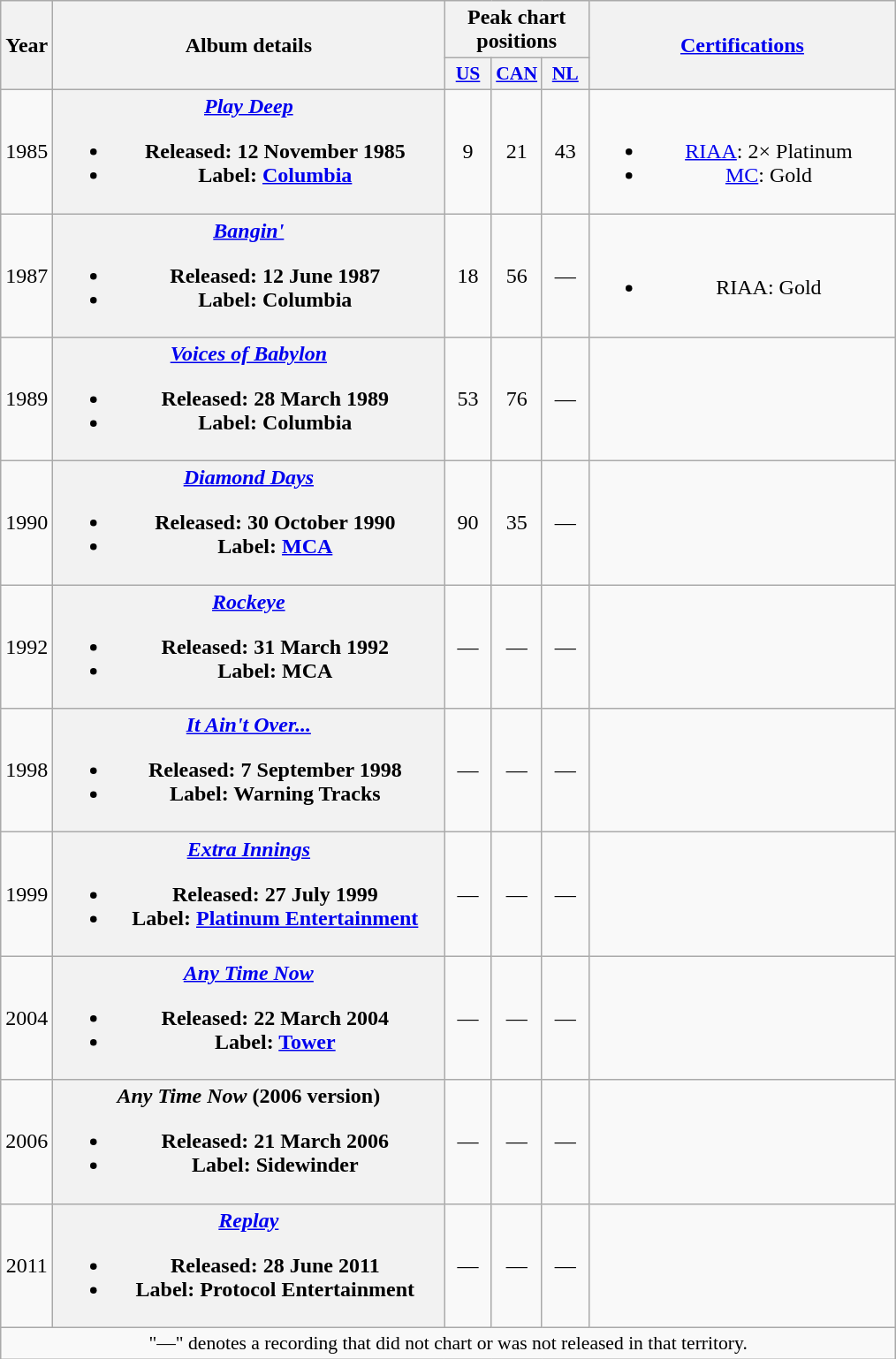<table class="wikitable plainrowheaders" style="text-align:center;" border="1">
<tr>
<th scope="col" rowspan="2" style="width:2em;">Year</th>
<th scope="col" rowspan="2" style="width:18em;">Album details</th>
<th scope="col" colspan="3">Peak chart positions</th>
<th scope="col" rowspan="2" style="width:14em;"><a href='#'>Certifications</a></th>
</tr>
<tr>
<th scope="col" style="width:2em;font-size:90%;"><a href='#'>US</a><br></th>
<th scope="col" style="width:2em;font-size:90%;"><a href='#'>CAN</a><br></th>
<th scope="col" style="width:2em;font-size:90%;"><a href='#'>NL</a><br></th>
</tr>
<tr>
<td align="center">1985</td>
<th scope="row"><em><a href='#'>Play Deep</a></em><br><ul><li>Released: 12 November 1985</li><li>Label: <a href='#'>Columbia</a></li></ul></th>
<td>9</td>
<td>21</td>
<td>43</td>
<td><br><ul><li><a href='#'>RIAA</a>: 2× Platinum</li><li><a href='#'>MC</a>: Gold</li></ul></td>
</tr>
<tr>
<td align="center">1987</td>
<th scope="row"><em><a href='#'>Bangin'</a></em><br><ul><li>Released: 12 June 1987</li><li>Label: Columbia</li></ul></th>
<td>18</td>
<td>56</td>
<td>—</td>
<td><br><ul><li>RIAA: Gold</li></ul></td>
</tr>
<tr>
<td align="center">1989</td>
<th scope="row"><em><a href='#'>Voices of Babylon</a></em><br><ul><li>Released: 28 March 1989</li><li>Label: Columbia</li></ul></th>
<td>53</td>
<td>76</td>
<td>—</td>
<td></td>
</tr>
<tr>
<td align="center">1990</td>
<th scope="row"><em><a href='#'>Diamond Days</a></em><br><ul><li>Released: 30 October 1990</li><li>Label: <a href='#'>MCA</a></li></ul></th>
<td>90</td>
<td>35</td>
<td>—</td>
<td></td>
</tr>
<tr>
<td align="center">1992</td>
<th scope="row"><em><a href='#'>Rockeye</a></em><br><ul><li>Released: 31 March 1992</li><li>Label: MCA</li></ul></th>
<td>—</td>
<td>—</td>
<td>—</td>
<td></td>
</tr>
<tr>
<td align="center">1998</td>
<th scope="row"><em><a href='#'>It Ain't Over...</a></em><br><ul><li>Released: 7 September 1998</li><li>Label: Warning Tracks</li></ul></th>
<td>—</td>
<td>—</td>
<td>—</td>
<td></td>
</tr>
<tr>
<td align="center">1999</td>
<th scope="row"><em><a href='#'>Extra Innings</a></em><br><ul><li>Released: 27 July 1999</li><li>Label: <a href='#'>Platinum Entertainment</a></li></ul></th>
<td>—</td>
<td>—</td>
<td>—</td>
<td></td>
</tr>
<tr>
<td align="center">2004</td>
<th scope="row"><em><a href='#'>Any Time Now</a></em><br><ul><li>Released: 22 March 2004</li><li>Label: <a href='#'>Tower</a></li></ul></th>
<td>—</td>
<td>—</td>
<td>—</td>
<td></td>
</tr>
<tr>
<td align="center">2006</td>
<th scope="row"><em>Any Time Now</em> (2006 version)<br><ul><li>Released: 21 March 2006</li><li>Label: Sidewinder</li></ul></th>
<td>—</td>
<td>—</td>
<td>—</td>
<td></td>
</tr>
<tr>
<td align="center">2011</td>
<th scope="row"><em><a href='#'>Replay</a></em><br><ul><li>Released: 28 June 2011</li><li>Label: Protocol Entertainment</li></ul></th>
<td>—</td>
<td>—</td>
<td>—</td>
<td></td>
</tr>
<tr>
<td colspan="15" style="font-size:90%">"—" denotes a recording that did not chart or was not released in that territory.</td>
</tr>
</table>
